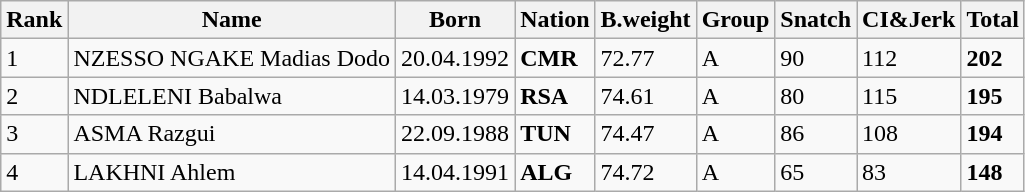<table class="wikitable">
<tr>
<th>Rank</th>
<th>Name</th>
<th>Born</th>
<th>Nation</th>
<th>B.weight</th>
<th>Group</th>
<th>Snatch</th>
<th>CI&Jerk</th>
<th>Total</th>
</tr>
<tr>
<td>1</td>
<td>NZESSO NGAKE Madias Dodo</td>
<td>20.04.1992</td>
<td><strong>CMR</strong></td>
<td>72.77</td>
<td>A</td>
<td>90</td>
<td>112</td>
<td><strong>202</strong></td>
</tr>
<tr>
<td>2</td>
<td>NDLELENI Babalwa</td>
<td>14.03.1979</td>
<td><strong>RSA</strong></td>
<td>74.61</td>
<td>A</td>
<td>80</td>
<td>115</td>
<td><strong>195</strong></td>
</tr>
<tr>
<td>3</td>
<td>ASMA Razgui</td>
<td>22.09.1988</td>
<td><strong>TUN</strong></td>
<td>74.47</td>
<td>A</td>
<td>86</td>
<td>108</td>
<td><strong>194</strong></td>
</tr>
<tr>
<td>4</td>
<td>LAKHNI Ahlem</td>
<td>14.04.1991</td>
<td><strong>ALG</strong></td>
<td>74.72</td>
<td>A</td>
<td>65</td>
<td>83</td>
<td><strong>148</strong></td>
</tr>
</table>
